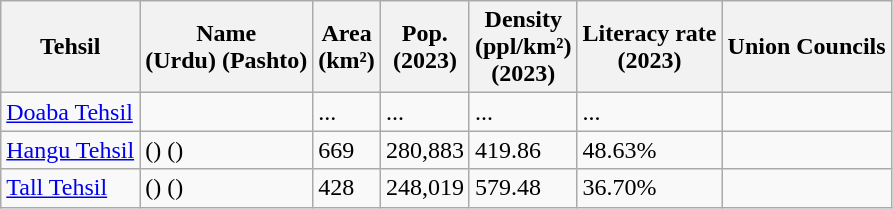<table class="wikitable sortable static-row-numbers static-row-header-hash">
<tr>
<th>Tehsil</th>
<th>Name<br>(Urdu)
(Pashto)</th>
<th>Area<br>(km²)</th>
<th>Pop.<br>(2023)</th>
<th>Density<br>(ppl/km²)<br>(2023)</th>
<th>Literacy rate<br>(2023)</th>
<th>Union Councils</th>
</tr>
<tr>
<td><a href='#'>Doaba Tehsil</a></td>
<td></td>
<td>...</td>
<td>...</td>
<td>...</td>
<td>...</td>
<td></td>
</tr>
<tr>
<td><a href='#'>Hangu Tehsil</a></td>
<td>() ()</td>
<td>669</td>
<td>280,883</td>
<td>419.86</td>
<td>48.63%</td>
<td></td>
</tr>
<tr>
<td><a href='#'>Tall Tehsil</a></td>
<td>() ()</td>
<td>428</td>
<td>248,019</td>
<td>579.48</td>
<td>36.70%</td>
<td></td>
</tr>
</table>
